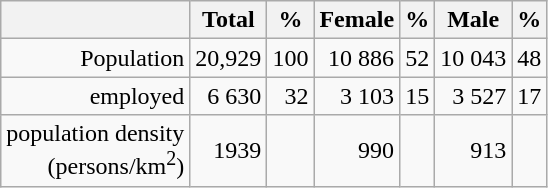<table class="wikitable" style="text-align:right;">
<tr>
<th></th>
<th>Total</th>
<th>%</th>
<th>Female</th>
<th>%</th>
<th>Male</th>
<th>%</th>
</tr>
<tr ->
<td>Population</td>
<td>20,929</td>
<td>100</td>
<td>10 886</td>
<td>52</td>
<td>10 043</td>
<td>48</td>
</tr>
<tr ->
<td>employed</td>
<td>6 630</td>
<td>32</td>
<td>3 103</td>
<td>15</td>
<td>3 527</td>
<td>17</td>
</tr>
<tr ->
<td>population density<br>(persons/km<sup>2</sup>)</td>
<td>1939</td>
<td> </td>
<td>990</td>
<td> </td>
<td>913</td>
<td> </td>
</tr>
</table>
